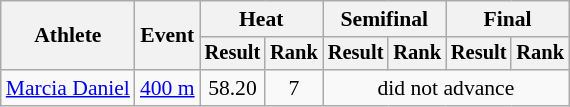<table class=wikitable style="font-size:90%">
<tr>
<th rowspan="2">Athlete</th>
<th rowspan="2">Event</th>
<th colspan="2">Heat</th>
<th colspan="2">Semifinal</th>
<th colspan="2">Final</th>
</tr>
<tr style="font-size:95%">
<th>Result</th>
<th>Rank</th>
<th>Result</th>
<th>Rank</th>
<th>Result</th>
<th>Rank</th>
</tr>
<tr align=center>
<td align=left><a href='#'>Marcia Daniel</a></td>
<td align=left><a href='#'>400 m</a></td>
<td>58.20</td>
<td>7</td>
<td colspan=4>did not advance</td>
</tr>
</table>
